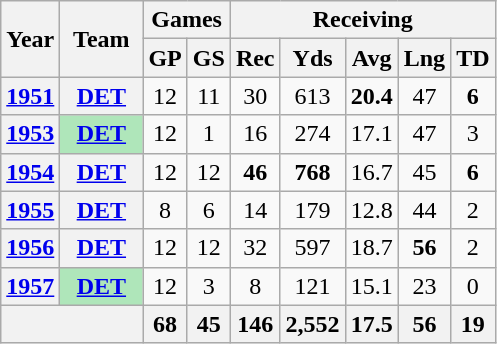<table class="wikitable" style="text-align:center">
<tr>
<th rowspan="2">Year</th>
<th rowspan="2">Team</th>
<th colspan="2">Games</th>
<th colspan="5">Receiving</th>
</tr>
<tr>
<th>GP</th>
<th>GS</th>
<th>Rec</th>
<th>Yds</th>
<th>Avg</th>
<th>Lng</th>
<th>TD</th>
</tr>
<tr>
<th><a href='#'>1951</a></th>
<th><a href='#'>DET</a></th>
<td>12</td>
<td>11</td>
<td>30</td>
<td>613</td>
<td><strong>20.4</strong></td>
<td>47</td>
<td><strong>6</strong></td>
</tr>
<tr>
<th><a href='#'>1953</a></th>
<th style="background:#afe6ba; width:3em;"><a href='#'>DET</a></th>
<td>12</td>
<td>1</td>
<td>16</td>
<td>274</td>
<td>17.1</td>
<td>47</td>
<td>3</td>
</tr>
<tr>
<th><a href='#'>1954</a></th>
<th><a href='#'>DET</a></th>
<td>12</td>
<td>12</td>
<td><strong>46</strong></td>
<td><strong>768</strong></td>
<td>16.7</td>
<td>45</td>
<td><strong>6</strong></td>
</tr>
<tr>
<th><a href='#'>1955</a></th>
<th><a href='#'>DET</a></th>
<td>8</td>
<td>6</td>
<td>14</td>
<td>179</td>
<td>12.8</td>
<td>44</td>
<td>2</td>
</tr>
<tr>
<th><a href='#'>1956</a></th>
<th><a href='#'>DET</a></th>
<td>12</td>
<td>12</td>
<td>32</td>
<td>597</td>
<td>18.7</td>
<td><strong>56</strong></td>
<td>2</td>
</tr>
<tr>
<th><a href='#'>1957</a></th>
<th style="background:#afe6ba; width:3em;"><a href='#'>DET</a></th>
<td>12</td>
<td>3</td>
<td>8</td>
<td>121</td>
<td>15.1</td>
<td>23</td>
<td>0</td>
</tr>
<tr>
<th colspan="2"></th>
<th>68</th>
<th>45</th>
<th>146</th>
<th>2,552</th>
<th>17.5</th>
<th>56</th>
<th>19</th>
</tr>
</table>
